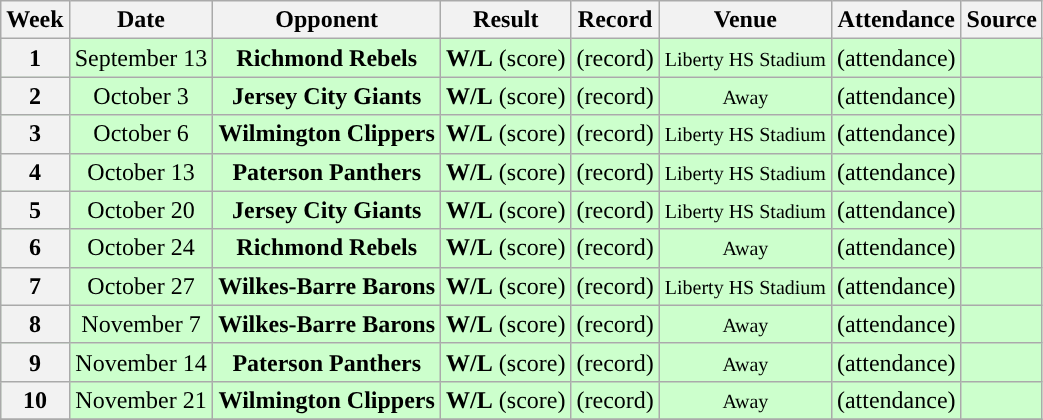<table class="wikitable" style="text-align:center">
<tr>
<th>Week</th>
<th>Date</th>
<th>Opponent</th>
<th>Result</th>
<th>Record</th>
<th>Venue</th>
<th>Attendance</th>
<th>Source</th>
</tr>
<tr style="background: #cfc;">
<th>1</th>
<td>September 13</td>
<td><strong>Richmond Rebels</strong></td>
<td><strong>W/L</strong> (score)</td>
<td>(record)</td>
<td><small>Liberty HS Stadium</small></td>
<td>(attendance)</td>
<td></td>
</tr>
<tr style="background: #cfc;">
<th>2</th>
<td>October 3</td>
<td><strong>Jersey City Giants</strong></td>
<td><strong>W/L</strong> (score)</td>
<td>(record)</td>
<td><small>Away</small></td>
<td>(attendance)</td>
<td></td>
</tr>
<tr style="background: #cfc;">
<th>3</th>
<td>October 6</td>
<td><strong>Wilmington Clippers</strong></td>
<td><strong>W/L</strong> (score)</td>
<td>(record)</td>
<td><small>Liberty HS Stadium</small></td>
<td>(attendance)</td>
<td></td>
</tr>
<tr style="background: #cfc;">
<th>4</th>
<td>October 13</td>
<td><strong>Paterson Panthers</strong></td>
<td><strong>W/L</strong> (score)</td>
<td>(record)</td>
<td><small>Liberty HS Stadium</small></td>
<td>(attendance)</td>
<td></td>
</tr>
<tr style="background: #cfc;">
<th>5</th>
<td>October 20</td>
<td><strong>Jersey City Giants</strong></td>
<td><strong>W/L</strong> (score)</td>
<td>(record)</td>
<td><small>Liberty HS Stadium</small></td>
<td>(attendance)</td>
<td></td>
</tr>
<tr style="background: #cfc;">
<th>6</th>
<td>October 24</td>
<td><strong>Richmond Rebels</strong></td>
<td><strong>W/L</strong> (score)</td>
<td>(record)</td>
<td><small>Away</small></td>
<td>(attendance)</td>
<td></td>
</tr>
<tr style="background: #cfc;">
<th>7</th>
<td>October 27</td>
<td><strong>Wilkes-Barre Barons</strong></td>
<td><strong>W/L</strong> (score)</td>
<td>(record)</td>
<td><small>Liberty HS Stadium</small></td>
<td>(attendance)</td>
<td></td>
</tr>
<tr style="background: #cfc;">
<th>8</th>
<td>November 7</td>
<td><strong>Wilkes-Barre Barons</strong></td>
<td><strong>W/L</strong> (score)</td>
<td>(record)</td>
<td><small>Away</small></td>
<td>(attendance)</td>
<td></td>
</tr>
<tr style="background: #cfc;">
<th>9</th>
<td>November 14</td>
<td><strong>Paterson Panthers</strong></td>
<td><strong>W/L</strong> (score)</td>
<td>(record)</td>
<td><small>Away</small></td>
<td>(attendance)</td>
<td></td>
</tr>
<tr style="background: #cfc;">
<th>10</th>
<td>November 21</td>
<td><strong>Wilmington Clippers</strong></td>
<td><strong>W/L</strong> (score)</td>
<td>(record)</td>
<td><small>Away</small></td>
<td>(attendance)</td>
<td></td>
</tr>
<tr style="background: #cfc;">
</tr>
</table>
